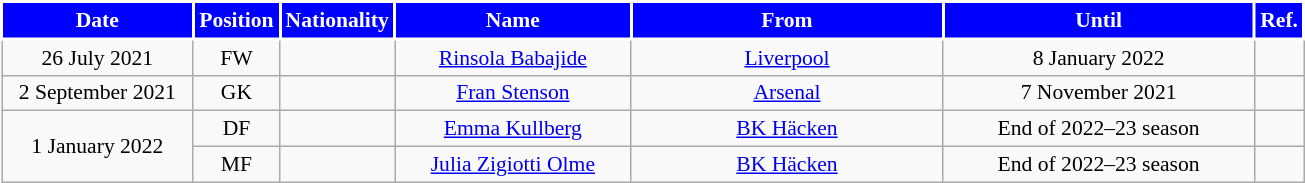<table class="wikitable" style="text-align:center; font-size:90%; ">
<tr>
<th style="background:#0000FF;color:white;border:2px solid #ffffff; width:120px;">Date</th>
<th style="background:#0000FF;color:white;border:2px solid #ffffff; width:50px;">Position</th>
<th style="background:#0000FF;color:white;border:2px solid #ffffff; width:50px;">Nationality</th>
<th style="background:#0000FF;color:white;border:2px solid #ffffff; width:150px;">Name</th>
<th style="background:#0000FF;color:white;border:2px solid #ffffff; width:200px;">From</th>
<th style="background:#0000FF;color:white;border:2px solid #ffffff; width:200px;">Until</th>
<th style="background:#0000FF;color:white;border:2px solid #ffffff; width:25px;">Ref.</th>
</tr>
<tr>
<td>26 July 2021</td>
<td>FW</td>
<td></td>
<td><a href='#'>Rinsola Babajide</a></td>
<td> <a href='#'>Liverpool</a></td>
<td>8 January 2022</td>
<td></td>
</tr>
<tr>
<td>2 September 2021</td>
<td>GK</td>
<td></td>
<td><a href='#'>Fran Stenson</a></td>
<td> <a href='#'>Arsenal</a></td>
<td>7 November 2021</td>
<td></td>
</tr>
<tr>
<td rowspan="2">1 January 2022</td>
<td>DF</td>
<td></td>
<td><a href='#'>Emma Kullberg</a></td>
<td> <a href='#'>BK Häcken</a></td>
<td>End of 2022–23 season</td>
<td></td>
</tr>
<tr>
<td>MF</td>
<td></td>
<td><a href='#'>Julia Zigiotti Olme</a></td>
<td> <a href='#'>BK Häcken</a></td>
<td>End of 2022–23 season</td>
<td></td>
</tr>
</table>
